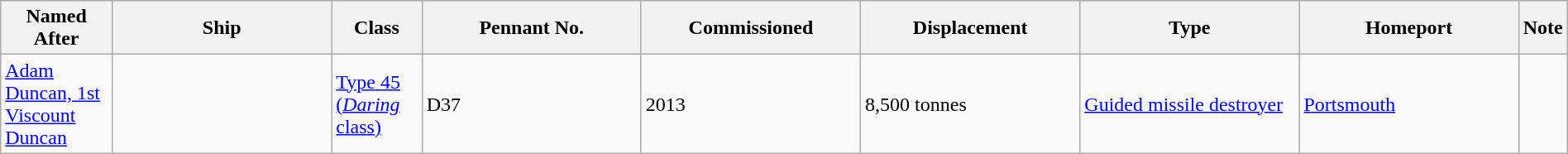<table class="wikitable" style="margin:auto; width:100%;">
<tr>
<th>Named After</th>
<th style="text-align:center; width:14%;">Ship</th>
<th>Class</th>
<th style="text-align:center; width:14%;">Pennant No.</th>
<th style="text-align:center; width:14%;">Commissioned</th>
<th style="text-align:center; width:14%;">Displacement</th>
<th style="text-align:center; width:14%;">Type</th>
<th style="text-align:center; width:14%;">Homeport</th>
<th style="text-align:center; width:2%;">Note</th>
</tr>
<tr>
<td><a href='#'>Adam Duncan, 1st Viscount Duncan</a></td>
<td></td>
<td><a href='#'>Type 45 (<em>Daring</em> class)</a></td>
<td>D37</td>
<td>2013</td>
<td>8,500 tonnes</td>
<td><a href='#'>Guided missile destroyer</a></td>
<td><a href='#'>Portsmouth</a></td>
<td></td>
</tr>
</table>
